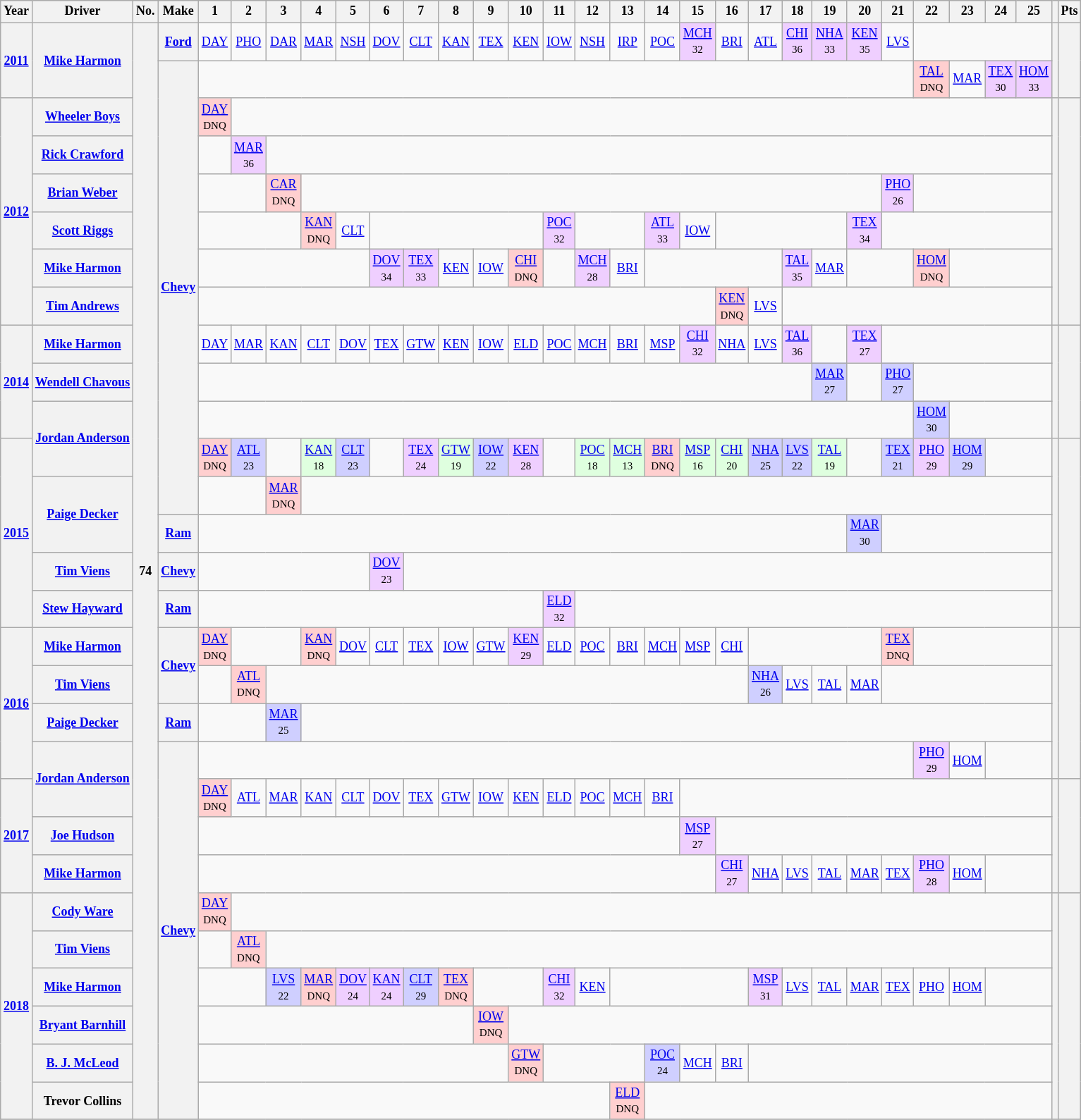<table class="wikitable" style="text-align:center; font-size:75%">
<tr>
<th>Year</th>
<th>Driver</th>
<th>No.</th>
<th>Make</th>
<th>1</th>
<th>2</th>
<th>3</th>
<th>4</th>
<th>5</th>
<th>6</th>
<th>7</th>
<th>8</th>
<th>9</th>
<th>10</th>
<th>11</th>
<th>12</th>
<th>13</th>
<th>14</th>
<th>15</th>
<th>16</th>
<th>17</th>
<th>18</th>
<th>19</th>
<th>20</th>
<th>21</th>
<th>22</th>
<th>23</th>
<th>24</th>
<th>25</th>
<th></th>
<th>Pts</th>
</tr>
<tr>
<th rowspan=2><a href='#'>2011</a></th>
<th rowspan=2><a href='#'>Mike Harmon</a></th>
<th rowspan=29>74</th>
<th><a href='#'>Ford</a></th>
<td><a href='#'>DAY</a></td>
<td><a href='#'>PHO</a></td>
<td><a href='#'>DAR</a></td>
<td><a href='#'>MAR</a></td>
<td><a href='#'>NSH</a></td>
<td><a href='#'>DOV</a></td>
<td><a href='#'>CLT</a></td>
<td><a href='#'>KAN</a></td>
<td><a href='#'>TEX</a></td>
<td><a href='#'>KEN</a></td>
<td><a href='#'>IOW</a></td>
<td><a href='#'>NSH</a></td>
<td><a href='#'>IRP</a></td>
<td><a href='#'>POC</a></td>
<td style="background:#EFCFFF;"><a href='#'>MCH</a><br><small>32</small></td>
<td><a href='#'>BRI</a></td>
<td><a href='#'>ATL</a></td>
<td style="background:#EFCFFF;"><a href='#'>CHI</a><br><small>36</small></td>
<td style="background:#EFCFFF;"><a href='#'>NHA</a><br><small>33</small></td>
<td style="background:#EFCFFF;"><a href='#'>KEN</a><br><small>35</small></td>
<td><a href='#'>LVS</a></td>
<td colspan=4></td>
<th rowspan=2></th>
<th rowspan=2></th>
</tr>
<tr>
<th rowspan=12><a href='#'>Chevy</a></th>
<td colspan=21></td>
<td style="background:#FFCFCF;"><a href='#'>TAL</a><br><small>DNQ</small></td>
<td><a href='#'>MAR</a></td>
<td style="background:#EFCFFF;"><a href='#'>TEX</a><br><small>30</small></td>
<td style="background:#EFCFFF;"><a href='#'>HOM</a><br><small>33</small></td>
</tr>
<tr>
<th rowspan=6><a href='#'>2012</a></th>
<th><a href='#'>Wheeler Boys</a></th>
<td style="background:#FFCFCF;"><a href='#'>DAY</a><br><small>DNQ</small></td>
<td colspan=24></td>
<th rowspan=6></th>
<th rowspan=6></th>
</tr>
<tr>
<th><a href='#'>Rick Crawford</a></th>
<td></td>
<td style="background:#EFCFFF;"><a href='#'>MAR</a><br><small>36</small></td>
<td colspan=23></td>
</tr>
<tr>
<th><a href='#'>Brian Weber</a></th>
<td colspan=2></td>
<td style="background:#FFCFCF;"><a href='#'>CAR</a><br><small>DNQ</small></td>
<td colspan=17></td>
<td style="background:#EFCFFF;"><a href='#'>PHO</a><br><small>26</small></td>
<td colspan=4></td>
</tr>
<tr>
<th><a href='#'>Scott Riggs</a></th>
<td colspan=3></td>
<td style="background:#FFCFCF;"><a href='#'>KAN</a><br><small>DNQ</small></td>
<td><a href='#'>CLT</a></td>
<td colspan=5></td>
<td style="background:#EFCFFF;"><a href='#'>POC</a><br><small>32</small></td>
<td colspan=2></td>
<td style="background:#EFCFFF;"><a href='#'>ATL</a><br><small>33</small></td>
<td><a href='#'>IOW</a></td>
<td colspan=4></td>
<td style="background:#EFCFFF;"><a href='#'>TEX</a><br><small>34</small></td>
<td colspan=5></td>
</tr>
<tr>
<th><a href='#'>Mike Harmon</a></th>
<td colspan=5></td>
<td style="background:#EFCFFF;"><a href='#'>DOV</a><br><small>34</small></td>
<td style="background:#EFCFFF;"><a href='#'>TEX</a><br><small>33</small></td>
<td><a href='#'>KEN</a></td>
<td><a href='#'>IOW</a></td>
<td style="background:#FFCFCF;"><a href='#'>CHI</a><br><small>DNQ</small></td>
<td></td>
<td style="background:#EFCFFF;"><a href='#'>MCH</a><br><small>28</small></td>
<td><a href='#'>BRI</a></td>
<td colspan=4></td>
<td style="background:#EFCFFF;"><a href='#'>TAL</a><br><small>35</small></td>
<td><a href='#'>MAR</a></td>
<td colspan=2></td>
<td style="background:#FFCFCF;"><a href='#'>HOM</a><br><small>DNQ</small></td>
<td colspan=3></td>
</tr>
<tr>
<th><a href='#'>Tim Andrews</a></th>
<td colspan=15></td>
<td style="background:#FFCFCF;"><a href='#'>KEN</a><br><small>DNQ</small></td>
<td><a href='#'>LVS</a></td>
<td colspan=8></td>
</tr>
<tr>
<th rowspan=3><a href='#'>2014</a></th>
<th><a href='#'>Mike Harmon</a></th>
<td><a href='#'>DAY</a></td>
<td><a href='#'>MAR</a></td>
<td><a href='#'>KAN</a></td>
<td><a href='#'>CLT</a></td>
<td><a href='#'>DOV</a></td>
<td><a href='#'>TEX</a></td>
<td><a href='#'>GTW</a></td>
<td><a href='#'>KEN</a></td>
<td><a href='#'>IOW</a></td>
<td><a href='#'>ELD</a></td>
<td><a href='#'>POC</a></td>
<td><a href='#'>MCH</a></td>
<td><a href='#'>BRI</a></td>
<td><a href='#'>MSP</a></td>
<td style="background:#EFCFFF;"><a href='#'>CHI</a><br><small>32</small></td>
<td><a href='#'>NHA</a></td>
<td><a href='#'>LVS</a></td>
<td style="background:#EFCFFF;"><a href='#'>TAL</a><br><small>36</small></td>
<td></td>
<td style="background:#EFCFFF;"><a href='#'>TEX</a><br><small>27</small></td>
<td colspan=5></td>
<th rowspan=3></th>
<th rowspan=3></th>
</tr>
<tr>
<th><a href='#'>Wendell Chavous</a></th>
<td colspan=18></td>
<td style="background:#CFCFFF;"><a href='#'>MAR</a><br><small>27</small></td>
<td></td>
<td style="background:#CFCFFF;"><a href='#'>PHO</a><br><small>27</small></td>
<td colspan=4></td>
</tr>
<tr>
<th rowspan=2><a href='#'>Jordan Anderson</a></th>
<td colspan=21></td>
<td style="background:#CFCFFF;"><a href='#'>HOM</a><br><small>30</small></td>
<td colspan=3></td>
</tr>
<tr>
<th rowspan=5><a href='#'>2015</a></th>
<td style="background:#FFCFCF;"><a href='#'>DAY</a><br><small>DNQ</small></td>
<td style="background:#CFCFFF;"><a href='#'>ATL</a><br><small>23</small></td>
<td></td>
<td style="background:#DFFFDF;"><a href='#'>KAN</a><br><small>18</small></td>
<td style="background:#CFCFFF;"><a href='#'>CLT</a><br><small>23</small></td>
<td></td>
<td style="background:#EFCFFF;"><a href='#'>TEX</a><br><small>24</small></td>
<td style="background:#DFFFDF;"><a href='#'>GTW</a><br><small>19</small></td>
<td style="background:#CFCFFF;"><a href='#'>IOW</a><br><small>22</small></td>
<td style="background:#EFCFFF;"><a href='#'>KEN</a><br><small>28</small></td>
<td></td>
<td style="background:#DFFFDF;"><a href='#'>POC</a><br><small>18</small></td>
<td style="background:#DFFFDF;"><a href='#'>MCH</a><br><small>13</small></td>
<td style="background:#FFCFCF;"><a href='#'>BRI</a><br><small>DNQ</small></td>
<td style="background:#DFFFDF;"><a href='#'>MSP</a><br><small>16</small></td>
<td style="background:#DFFFDF;"><a href='#'>CHI</a><br><small>20</small></td>
<td style="background:#CFCFFF;"><a href='#'>NHA</a><br><small>25</small></td>
<td style="background:#CFCFFF;"><a href='#'>LVS</a><br><small>22</small></td>
<td style="background:#DFFFDF;"><a href='#'>TAL</a><br><small>19</small></td>
<td></td>
<td style="background:#CFCFFF;"><a href='#'>TEX</a><br><small>21</small></td>
<td style="background:#EFCFFF;"><a href='#'>PHO</a><br><small>29</small></td>
<td style="background:#CFCFFF;"><a href='#'>HOM</a><br><small>29</small></td>
<td colspan=2></td>
<th rowspan=5></th>
<th rowspan=5></th>
</tr>
<tr>
<th rowspan=2><a href='#'>Paige Decker</a></th>
<td colspan=2></td>
<td style="background:#FFCFCF;"><a href='#'>MAR</a><br><small>DNQ</small></td>
<td colspan=22></td>
</tr>
<tr>
<th><a href='#'>Ram</a></th>
<td colspan=19></td>
<td style="background:#CFCFFF;"><a href='#'>MAR</a><br><small>30</small></td>
<td colspan=5></td>
</tr>
<tr>
<th><a href='#'>Tim Viens</a></th>
<th><a href='#'>Chevy</a></th>
<td colspan=5></td>
<td style="background:#EFCFFF;"><a href='#'>DOV</a><br><small>23</small></td>
<td colspan=19></td>
</tr>
<tr>
<th><a href='#'>Stew Hayward</a></th>
<th><a href='#'>Ram</a></th>
<td colspan=10></td>
<td style="background:#EFCFFF;"><a href='#'>ELD</a><br><small>32</small></td>
<td colspan=14></td>
</tr>
<tr>
<th rowspan=4><a href='#'>2016</a></th>
<th><a href='#'>Mike Harmon</a></th>
<th rowspan=2><a href='#'>Chevy</a></th>
<td style="background:#FFCFCF;"><a href='#'>DAY</a><br><small>DNQ</small></td>
<td colspan=2></td>
<td style="background:#FFCFCF;"><a href='#'>KAN</a><br><small>DNQ</small></td>
<td><a href='#'>DOV</a></td>
<td><a href='#'>CLT</a></td>
<td><a href='#'>TEX</a></td>
<td><a href='#'>IOW</a></td>
<td><a href='#'>GTW</a></td>
<td style="background:#EFCFFF;"><a href='#'>KEN</a><br><small>29</small></td>
<td><a href='#'>ELD</a></td>
<td><a href='#'>POC</a></td>
<td><a href='#'>BRI</a></td>
<td><a href='#'>MCH</a></td>
<td><a href='#'>MSP</a></td>
<td><a href='#'>CHI</a></td>
<td colspan=4></td>
<td style="background:#FFCFCF;"><a href='#'>TEX</a><br><small>DNQ</small></td>
<td colspan=4></td>
<th rowspan=4></th>
<th rowspan=4></th>
</tr>
<tr>
<th><a href='#'>Tim Viens</a></th>
<td></td>
<td style="background:#FFCFCF;"><a href='#'>ATL</a><br><small>DNQ</small></td>
<td colspan=14></td>
<td style="background:#CFCFFF;"><a href='#'>NHA</a><br><small>26</small></td>
<td><a href='#'>LVS</a></td>
<td><a href='#'>TAL</a></td>
<td><a href='#'>MAR</a></td>
<td colspan=5></td>
</tr>
<tr>
<th><a href='#'>Paige Decker</a></th>
<th><a href='#'>Ram</a></th>
<td colspan=2></td>
<td style="background:#CFCFFF;"><a href='#'>MAR</a><br><small>25</small></td>
<td colspan=22></td>
</tr>
<tr>
<th rowspan=2><a href='#'>Jordan Anderson</a></th>
<th rowspan=10><a href='#'>Chevy</a></th>
<td colspan=21></td>
<td style="background:#EFCFFF;"><a href='#'>PHO</a><br><small>29</small></td>
<td><a href='#'>HOM</a></td>
<td colspan=2></td>
</tr>
<tr>
<th rowspan=3><a href='#'>2017</a></th>
<td style="background:#FFCFCF;"><a href='#'>DAY</a><br><small>DNQ</small></td>
<td><a href='#'>ATL</a></td>
<td><a href='#'>MAR</a></td>
<td><a href='#'>KAN</a></td>
<td><a href='#'>CLT</a></td>
<td><a href='#'>DOV</a></td>
<td><a href='#'>TEX</a></td>
<td><a href='#'>GTW</a></td>
<td><a href='#'>IOW</a></td>
<td><a href='#'>KEN</a></td>
<td><a href='#'>ELD</a></td>
<td><a href='#'>POC</a></td>
<td><a href='#'>MCH</a></td>
<td><a href='#'>BRI</a></td>
<td colspan=11></td>
<th rowspan=3></th>
<th rowspan=3></th>
</tr>
<tr>
<th><a href='#'>Joe Hudson</a></th>
<td colspan=14></td>
<td style="background:#EFCFFF;"><a href='#'>MSP</a><br><small>27</small></td>
<td colspan=10></td>
</tr>
<tr>
<th><a href='#'>Mike Harmon</a></th>
<td colspan=15></td>
<td style="background:#EFCFFF;"><a href='#'>CHI</a><br><small>27</small></td>
<td><a href='#'>NHA</a></td>
<td><a href='#'>LVS</a></td>
<td><a href='#'>TAL</a></td>
<td><a href='#'>MAR</a></td>
<td><a href='#'>TEX</a></td>
<td style="background:#EFCFFF;"><a href='#'>PHO</a><br><small>28</small></td>
<td><a href='#'>HOM</a></td>
<td colspan=2></td>
</tr>
<tr>
<th rowspan=6><a href='#'>2018</a></th>
<th><a href='#'>Cody Ware</a></th>
<td style="background:#FFCFCF;"><a href='#'>DAY</a><br><small>DNQ</small></td>
<td colspan=24></td>
<th rowspan=6></th>
<th rowspan=6></th>
</tr>
<tr>
<th><a href='#'>Tim Viens</a></th>
<td></td>
<td style="background:#FFCFCF;"><a href='#'>ATL</a><br><small>DNQ</small></td>
<td colspan=23></td>
</tr>
<tr>
<th><a href='#'>Mike Harmon</a></th>
<td colspan=2></td>
<td style="background:#CFCFFF;"><a href='#'>LVS</a><br><small>22</small></td>
<td style="background:#FFCFCF;"><a href='#'>MAR</a><br><small>DNQ</small></td>
<td style="background:#EFCFFF;"><a href='#'>DOV</a><br><small>24</small></td>
<td style="background:#EFCFFF;"><a href='#'>KAN</a><br><small>24</small></td>
<td style="background:#CFCFFF;"><a href='#'>CLT</a><br><small>29</small></td>
<td style="background:#FFCFCF;"><a href='#'>TEX</a><br><small>DNQ</small></td>
<td colspan=2></td>
<td style="background:#EFCFFF;"><a href='#'>CHI</a><br><small>32</small></td>
<td><a href='#'>KEN</a></td>
<td colspan=4></td>
<td style="background:#EFCFFF;"><a href='#'>MSP</a><br><small>31</small></td>
<td><a href='#'>LVS</a></td>
<td><a href='#'>TAL</a></td>
<td><a href='#'>MAR</a></td>
<td><a href='#'>TEX</a></td>
<td><a href='#'>PHO</a></td>
<td><a href='#'>HOM</a></td>
<td colspan=2></td>
</tr>
<tr>
<th><a href='#'>Bryant Barnhill</a></th>
<td colspan=8></td>
<td style="background:#FFCFCF;"><a href='#'>IOW</a><br><small>DNQ</small></td>
<td colspan=16></td>
</tr>
<tr>
<th><a href='#'>B. J. McLeod</a></th>
<td colspan=9></td>
<td style="background:#FFCFCF;"><a href='#'>GTW</a><br><small>DNQ</small></td>
<td colspan=3></td>
<td style="background:#CFCFFF;"><a href='#'>POC</a><br><small>24</small></td>
<td><a href='#'>MCH</a></td>
<td><a href='#'>BRI</a></td>
<td colspan=9></td>
</tr>
<tr>
<th>Trevor Collins</th>
<td colspan=12></td>
<td style="background:#FFCFCF;"><a href='#'>ELD</a><br><small>DNQ</small></td>
<td colspan=12></td>
</tr>
<tr>
</tr>
</table>
